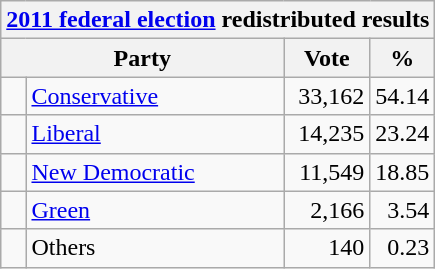<table class="wikitable">
<tr>
<th colspan="4"><a href='#'>2011 federal election</a> redistributed results</th>
</tr>
<tr>
<th bgcolor="#DDDDFF" width="130px" colspan="2">Party</th>
<th bgcolor="#DDDDFF" width="50px">Vote</th>
<th bgcolor="#DDDDFF" width="30px">%</th>
</tr>
<tr>
<td> </td>
<td><a href='#'>Conservative</a></td>
<td align=right>33,162</td>
<td align=right>54.14</td>
</tr>
<tr>
<td> </td>
<td><a href='#'>Liberal</a></td>
<td align=right>14,235</td>
<td align=right>23.24</td>
</tr>
<tr>
<td> </td>
<td><a href='#'>New Democratic</a></td>
<td align=right>11,549</td>
<td align=right>18.85</td>
</tr>
<tr>
<td> </td>
<td><a href='#'>Green</a></td>
<td align=right>2,166</td>
<td align=right>3.54</td>
</tr>
<tr>
<td> </td>
<td>Others</td>
<td align=right>140</td>
<td align=right>0.23</td>
</tr>
</table>
